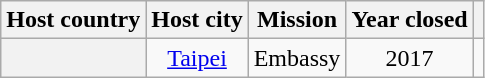<table class="wikitable plainrowheaders" style="text-align:center;">
<tr>
<th scope="col">Host country</th>
<th scope="col">Host city</th>
<th scope="col">Mission</th>
<th scope="col">Year closed</th>
<th scope="col"></th>
</tr>
<tr>
<th scope="row"></th>
<td><a href='#'>Taipei</a></td>
<td>Embassy</td>
<td>2017</td>
<td></td>
</tr>
</table>
